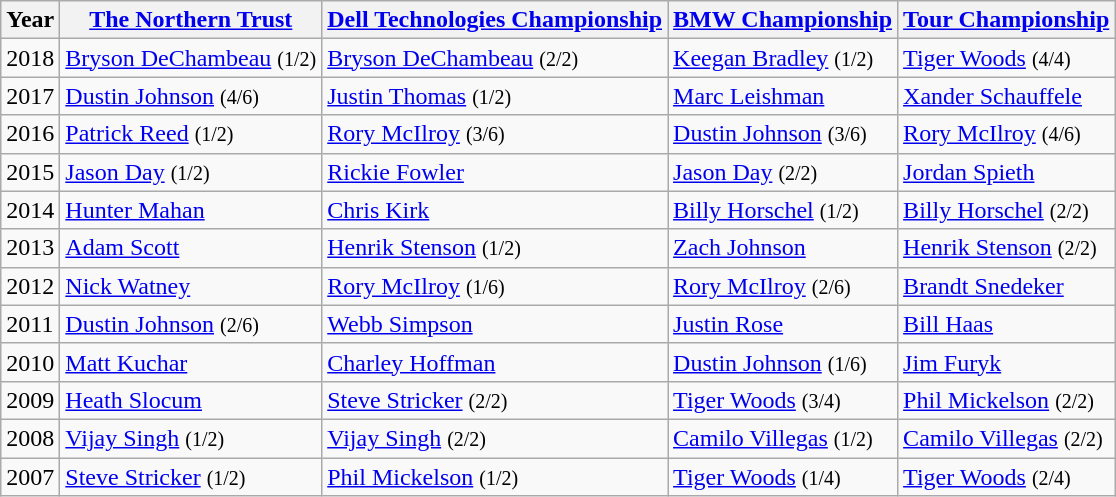<table class=wikitable>
<tr>
<th>Year</th>
<th><a href='#'>The Northern Trust</a></th>
<th><a href='#'>Dell Technologies Championship</a></th>
<th><a href='#'>BMW Championship</a></th>
<th><a href='#'>Tour Championship</a></th>
</tr>
<tr>
<td>2018</td>
<td> <a href='#'>Bryson DeChambeau</a> <small>(1/2)</small></td>
<td> <a href='#'>Bryson DeChambeau</a> <small>(2/2)</small></td>
<td> <a href='#'>Keegan Bradley</a> <small>(1/2)</small></td>
<td> <a href='#'>Tiger Woods</a> <small>(4/4)</small></td>
</tr>
<tr>
<td>2017</td>
<td> <a href='#'>Dustin Johnson</a> <small>(4/6)</small></td>
<td> <a href='#'>Justin Thomas</a> <small>(1/2)</small></td>
<td> <a href='#'>Marc Leishman</a></td>
<td> <a href='#'>Xander Schauffele</a></td>
</tr>
<tr>
<td>2016</td>
<td> <a href='#'>Patrick Reed</a> <small>(1/2)</small></td>
<td> <a href='#'>Rory McIlroy</a> <small>(3/6)</small></td>
<td> <a href='#'>Dustin Johnson</a> <small>(3/6)</small></td>
<td> <a href='#'>Rory McIlroy</a> <small>(4/6)</small></td>
</tr>
<tr>
<td>2015</td>
<td> <a href='#'>Jason Day</a> <small>(1/2)</small></td>
<td> <a href='#'>Rickie Fowler</a></td>
<td> <a href='#'>Jason Day</a> <small>(2/2)</small></td>
<td> <a href='#'>Jordan Spieth</a></td>
</tr>
<tr>
<td>2014</td>
<td> <a href='#'>Hunter Mahan</a></td>
<td> <a href='#'>Chris Kirk</a></td>
<td> <a href='#'>Billy Horschel</a> <small>(1/2)</small></td>
<td> <a href='#'>Billy Horschel</a> <small>(2/2)</small></td>
</tr>
<tr>
<td>2013</td>
<td> <a href='#'>Adam Scott</a></td>
<td> <a href='#'>Henrik Stenson</a> <small>(1/2)</small></td>
<td> <a href='#'>Zach Johnson</a></td>
<td> <a href='#'>Henrik Stenson</a> <small>(2/2)</small></td>
</tr>
<tr>
<td>2012</td>
<td> <a href='#'>Nick Watney</a></td>
<td> <a href='#'>Rory McIlroy</a> <small>(1/6)</small></td>
<td> <a href='#'>Rory McIlroy</a> <small>(2/6)</small></td>
<td> <a href='#'>Brandt Snedeker</a></td>
</tr>
<tr>
<td>2011</td>
<td> <a href='#'>Dustin Johnson</a> <small>(2/6)</small></td>
<td> <a href='#'>Webb Simpson</a></td>
<td> <a href='#'>Justin Rose</a></td>
<td> <a href='#'>Bill Haas</a></td>
</tr>
<tr>
<td>2010</td>
<td> <a href='#'>Matt Kuchar</a></td>
<td> <a href='#'>Charley Hoffman</a></td>
<td> <a href='#'>Dustin Johnson</a> <small>(1/6)</small></td>
<td> <a href='#'>Jim Furyk</a></td>
</tr>
<tr>
<td>2009</td>
<td> <a href='#'>Heath Slocum</a></td>
<td> <a href='#'>Steve Stricker</a> <small>(2/2)</small></td>
<td> <a href='#'>Tiger Woods</a> <small>(3/4)</small></td>
<td> <a href='#'>Phil Mickelson</a> <small>(2/2)</small></td>
</tr>
<tr>
<td>2008</td>
<td> <a href='#'>Vijay Singh</a> <small>(1/2)</small></td>
<td> <a href='#'>Vijay Singh</a> <small>(2/2)</small></td>
<td> <a href='#'>Camilo Villegas</a> <small>(1/2)</small></td>
<td> <a href='#'>Camilo Villegas</a> <small>(2/2)</small></td>
</tr>
<tr>
<td>2007</td>
<td> <a href='#'>Steve Stricker</a> <small>(1/2)</small></td>
<td> <a href='#'>Phil Mickelson</a> <small>(1/2)</small></td>
<td> <a href='#'>Tiger Woods</a> <small>(1/4)</small></td>
<td> <a href='#'>Tiger Woods</a> <small>(2/4)</small></td>
</tr>
</table>
